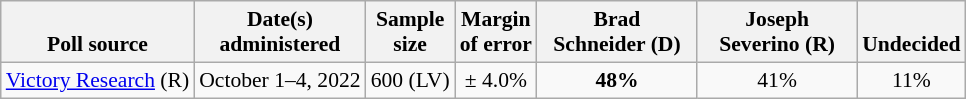<table class="wikitable" style="font-size:90%;text-align:center;">
<tr valign=bottom>
<th>Poll source</th>
<th>Date(s)<br>administered</th>
<th>Sample<br>size</th>
<th>Margin<br>of error</th>
<th style="width:100px;">Brad<br>Schneider (D)</th>
<th style="width:100px;">Joseph<br>Severino (R)</th>
<th>Undecided</th>
</tr>
<tr>
<td style="text-align:left;"><a href='#'>Victory Research</a> (R)</td>
<td>October 1–4, 2022</td>
<td>600 (LV)</td>
<td>± 4.0%</td>
<td><strong>48%</strong></td>
<td>41%</td>
<td>11%</td>
</tr>
</table>
